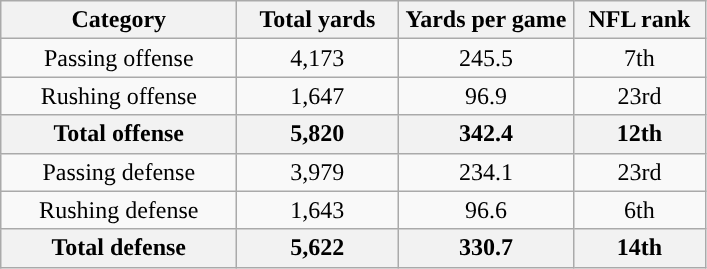<table class="wikitable" style="text-align:center">
<tr>
<th width="150">Category</th>
<th width="100">Total yards</th>
<th width="110">Yards per game</th>
<th width="80">NFL rank<br></th>
</tr>
<tr>
<td>Passing offense</td>
<td>4,173</td>
<td>245.5</td>
<td>7th</td>
</tr>
<tr>
<td>Rushing offense</td>
<td>1,647</td>
<td>96.9</td>
<td>23rd</td>
</tr>
<tr>
<th>Total offense</th>
<th>5,820</th>
<th>342.4</th>
<th>12th</th>
</tr>
<tr>
<td>Passing defense</td>
<td>3,979</td>
<td>234.1</td>
<td>23rd</td>
</tr>
<tr>
<td>Rushing defense</td>
<td>1,643</td>
<td>96.6</td>
<td>6th</td>
</tr>
<tr>
<th>Total defense</th>
<th>5,622</th>
<th>330.7</th>
<th>14th</th>
</tr>
</table>
